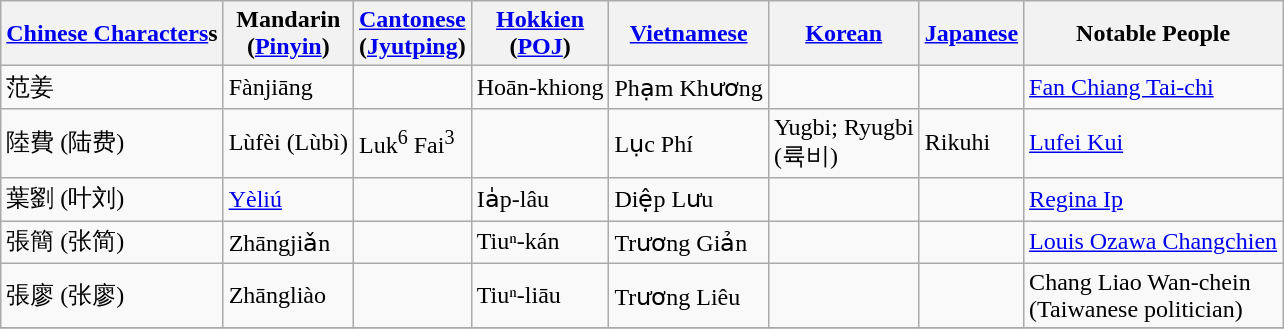<table class="wikitable">
<tr>
<th><a href='#'>Chinese Characters</a>s</th>
<th>Mandarin<br>(<a href='#'>Pinyin</a>)</th>
<th><a href='#'>Cantonese</a><br>(<a href='#'>Jyutping</a>)</th>
<th><a href='#'>Hokkien</a><br>(<a href='#'>POJ</a>)</th>
<th><a href='#'>Vietnamese</a></th>
<th><a href='#'>Korean</a></th>
<th><a href='#'>Japanese</a></th>
<th>Notable People</th>
</tr>
<tr>
<td>范姜</td>
<td>Fànjiāng</td>
<td></td>
<td>Hoān-khiong</td>
<td>Phạm Khương</td>
<td></td>
<td></td>
<td><a href='#'>Fan Chiang Tai-chi</a></td>
</tr>
<tr>
<td>陸費 (陆费)</td>
<td>Lùfèi (Lùbì)</td>
<td>Luk<sup>6</sup> Fai<sup>3</sup></td>
<td></td>
<td>Lục Phí</td>
<td>Yugbi; Ryugbi <br>(륙비)</td>
<td>Rikuhi</td>
<td><a href='#'>Lufei Kui</a></td>
</tr>
<tr>
<td>葉劉 (叶刘)</td>
<td><a href='#'>Yèliú</a></td>
<td></td>
<td>Ia̍p-lâu</td>
<td>Diệp Lưu</td>
<td></td>
<td></td>
<td><a href='#'>Regina Ip</a></td>
</tr>
<tr>
<td>張簡 (张简)</td>
<td>Zhāngjiǎn</td>
<td></td>
<td>Tiuⁿ-kán</td>
<td>Trương Giản</td>
<td></td>
<td></td>
<td><a href='#'>Louis Ozawa Changchien</a></td>
</tr>
<tr>
<td>張廖 (张廖)</td>
<td>Zhāngliào</td>
<td></td>
<td>Tiuⁿ-liāu</td>
<td>Trương Liêu</td>
<td></td>
<td></td>
<td>Chang Liao Wan-chein<br>(Taiwanese politician)</td>
</tr>
<tr>
</tr>
</table>
